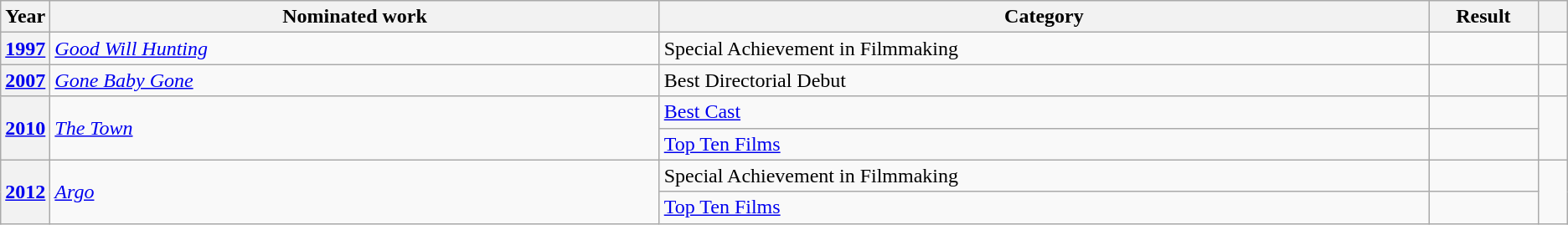<table class="wikitable">
<tr>
<th scope="col" style="width:1em;">Year</th>
<th scope="col" style="width:30em;">Nominated work</th>
<th scope="col" style="width:38em;">Category</th>
<th scope="col" style="width:5em;">Result</th>
<th scope="col" style="width:1em;"></th>
</tr>
<tr>
<th scope="row"><a href='#'>1997</a></th>
<td><em><a href='#'>Good Will Hunting</a></em></td>
<td>Special Achievement in Filmmaking</td>
<td></td>
<td style="text-align:center;"></td>
</tr>
<tr>
<th scope="row"><a href='#'>2007</a></th>
<td><em><a href='#'>Gone Baby Gone</a></em></td>
<td>Best Directorial Debut</td>
<td></td>
<td style="text-align:center;"></td>
</tr>
<tr>
<th scope="row" rowspan="2"><a href='#'>2010</a></th>
<td rowspan="2"><em><a href='#'>The Town</a></em></td>
<td><a href='#'>Best Cast</a></td>
<td></td>
<td rowspan="2" style="text-align:center;"></td>
</tr>
<tr>
<td><a href='#'>Top Ten Films</a></td>
<td></td>
</tr>
<tr>
<th scope="row" rowspan="2"><a href='#'>2012</a></th>
<td rowspan="2"><em><a href='#'>Argo</a></em></td>
<td>Special Achievement in Filmmaking</td>
<td></td>
<td rowspan="2" style="text-align:center;"></td>
</tr>
<tr>
<td><a href='#'>Top Ten Films</a></td>
<td></td>
</tr>
</table>
